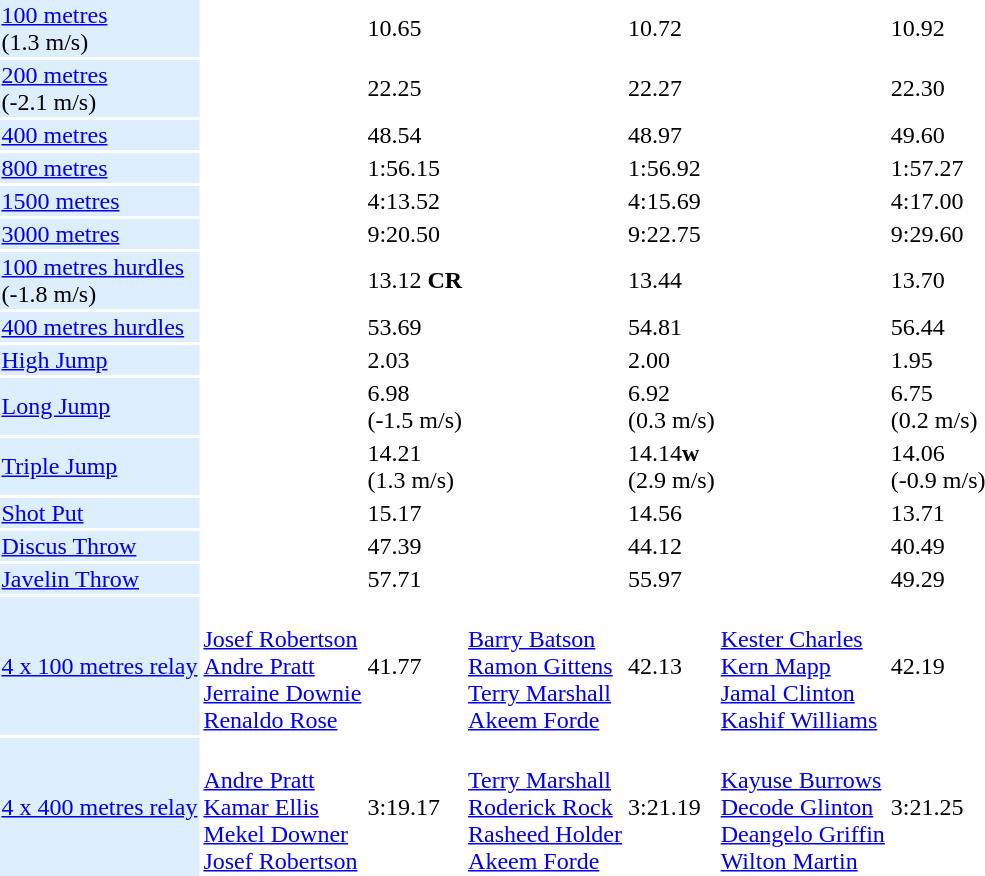<table>
<tr>
<td bgcolor = DDEEFF><a href='#'>100 metres</a> <br> (1.3 m/s)</td>
<td></td>
<td>10.65</td>
<td></td>
<td>10.72</td>
<td></td>
<td>10.92</td>
</tr>
<tr>
<td bgcolor = DDEEFF><a href='#'>200 metres</a> <br> (-2.1 m/s)</td>
<td></td>
<td>22.25</td>
<td></td>
<td>22.27</td>
<td></td>
<td>22.30</td>
</tr>
<tr>
<td bgcolor = DDEEFF><a href='#'>400 metres</a></td>
<td></td>
<td>48.54</td>
<td></td>
<td>48.97</td>
<td></td>
<td>49.60</td>
</tr>
<tr>
<td bgcolor = DDEEFF><a href='#'>800 metres</a></td>
<td></td>
<td>1:56.15</td>
<td></td>
<td>1:56.92</td>
<td></td>
<td>1:57.27</td>
</tr>
<tr>
<td bgcolor = DDEEFF><a href='#'>1500 metres</a></td>
<td></td>
<td>4:13.52</td>
<td></td>
<td>4:15.69</td>
<td></td>
<td>4:17.00</td>
</tr>
<tr>
<td bgcolor = DDEEFF><a href='#'>3000 metres</a></td>
<td></td>
<td>9:20.50</td>
<td></td>
<td>9:22.75</td>
<td></td>
<td>9:29.60</td>
</tr>
<tr>
<td bgcolor = DDEEFF><a href='#'>100 metres hurdles</a> <br> (-1.8 m/s)</td>
<td></td>
<td>13.12 <strong>CR</strong></td>
<td></td>
<td>13.44</td>
<td></td>
<td>13.70</td>
</tr>
<tr>
<td bgcolor = DDEEFF><a href='#'>400 metres hurdles</a></td>
<td></td>
<td>53.69</td>
<td></td>
<td>54.81</td>
<td></td>
<td>56.44</td>
</tr>
<tr>
<td bgcolor = DDEEFF><a href='#'>High Jump</a></td>
<td></td>
<td>2.03</td>
<td></td>
<td>2.00</td>
<td></td>
<td>1.95</td>
</tr>
<tr>
<td bgcolor = DDEEFF><a href='#'>Long Jump</a></td>
<td></td>
<td>6.98 <br> (-1.5 m/s)</td>
<td></td>
<td>6.92 <br> (0.3 m/s)</td>
<td></td>
<td>6.75 <br> (0.2 m/s)</td>
</tr>
<tr>
<td bgcolor = DDEEFF><a href='#'>Triple Jump</a></td>
<td></td>
<td>14.21 <br> (1.3 m/s)</td>
<td></td>
<td>14.14<strong>w</strong> <br> (2.9 m/s)</td>
<td></td>
<td>14.06 <br> (-0.9 m/s)</td>
</tr>
<tr>
<td bgcolor = DDEEFF><a href='#'>Shot Put</a></td>
<td></td>
<td>15.17</td>
<td></td>
<td>14.56</td>
<td></td>
<td>13.71</td>
</tr>
<tr>
<td bgcolor = DDEEFF><a href='#'>Discus Throw</a></td>
<td></td>
<td>47.39</td>
<td></td>
<td>44.12</td>
<td></td>
<td>40.49</td>
</tr>
<tr>
<td bgcolor = DDEEFF><a href='#'>Javelin Throw</a></td>
<td></td>
<td>57.71</td>
<td></td>
<td>55.97</td>
<td></td>
<td>49.29</td>
</tr>
<tr>
<td bgcolor = DDEEFF><a href='#'>4 x 100 metres relay</a></td>
<td> <br> <a href='#'>Josef Robertson</a> <br> <a href='#'>Andre Pratt</a> <br> <a href='#'>Jerraine Downie</a> <br> <a href='#'>Renaldo Rose</a></td>
<td>41.77</td>
<td> <br> <a href='#'>Barry Batson</a> <br> <a href='#'>Ramon Gittens</a> <br> <a href='#'>Terry Marshall</a> <br> <a href='#'>Akeem Forde</a></td>
<td>42.13</td>
<td> <br> <a href='#'>Kester Charles</a> <br> <a href='#'>Kern Mapp</a> <br> <a href='#'>Jamal Clinton</a> <br> <a href='#'>Kashif Williams</a></td>
<td>42.19</td>
</tr>
<tr>
<td bgcolor = DDEEFF><a href='#'>4 x 400 metres relay</a></td>
<td> <br> <a href='#'>Andre Pratt</a> <br> <a href='#'>Kamar Ellis</a> <br> <a href='#'>Mekel Downer</a> <br> <a href='#'>Josef Robertson</a></td>
<td>3:19.17</td>
<td> <br> <a href='#'>Terry Marshall</a> <br> <a href='#'>Roderick Rock</a> <br> <a href='#'>Rasheed Holder</a> <br> <a href='#'>Akeem Forde</a></td>
<td>3:21.19</td>
<td> <br> <a href='#'>Kayuse Burrows</a> <br> <a href='#'>Decode Glinton</a> <br> <a href='#'>Deangelo Griffin</a> <br> <a href='#'>Wilton Martin</a></td>
<td>3:21.25</td>
</tr>
</table>
